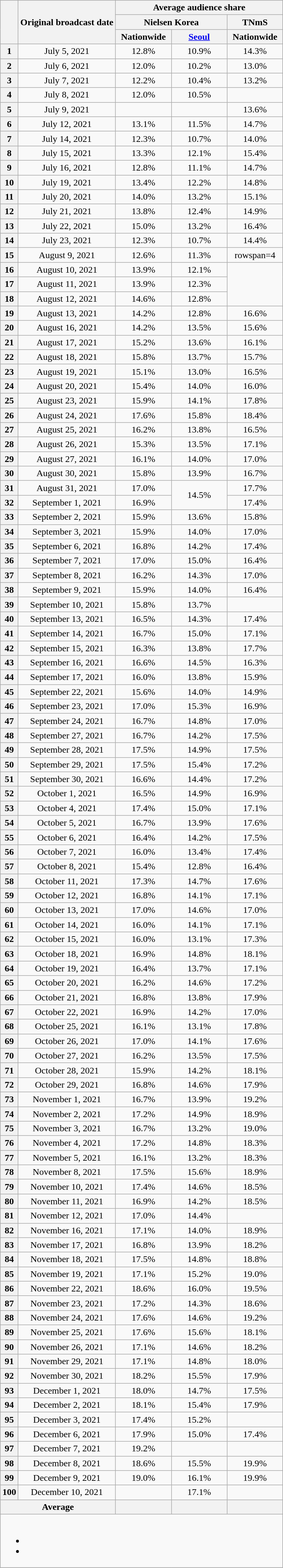<table class="wikitable" style="text-align:center; max-width:550px">
<tr>
<th rowspan="3"></th>
<th rowspan="3">Original broadcast date</th>
<th colspan="3">Average audience share</th>
</tr>
<tr>
<th colspan="2">Nielsen Korea</th>
<th>TNmS</th>
</tr>
<tr>
<th width="90">Nationwide</th>
<th width="90"><a href='#'>Seoul</a></th>
<th width="90">Nationwide</th>
</tr>
<tr>
<th>1</th>
<td>July 5, 2021</td>
<td>12.8%</td>
<td>10.9%</td>
<td>14.3%</td>
</tr>
<tr>
<th>2</th>
<td>July 6, 2021</td>
<td>12.0%</td>
<td>10.2%</td>
<td>13.0%</td>
</tr>
<tr>
<th>3</th>
<td>July 7, 2021</td>
<td>12.2%</td>
<td>10.4%</td>
<td>13.2%</td>
</tr>
<tr>
<th>4</th>
<td>July 8, 2021</td>
<td>12.0%</td>
<td>10.5%</td>
<td></td>
</tr>
<tr>
<th>5</th>
<td>July 9, 2021</td>
<td></td>
<td></td>
<td>13.6%</td>
</tr>
<tr>
<th>6</th>
<td>July 12, 2021</td>
<td>13.1%</td>
<td>11.5%</td>
<td>14.7%</td>
</tr>
<tr>
<th>7</th>
<td>July 14, 2021</td>
<td>12.3%</td>
<td>10.7%</td>
<td>14.0%</td>
</tr>
<tr>
<th>8</th>
<td>July 15, 2021</td>
<td>13.3%</td>
<td>12.1%</td>
<td>15.4%</td>
</tr>
<tr>
<th>9</th>
<td>July 16, 2021</td>
<td>12.8%</td>
<td>11.1%</td>
<td>14.7%</td>
</tr>
<tr>
<th>10</th>
<td>July 19, 2021</td>
<td>13.4%</td>
<td>12.2%</td>
<td>14.8%</td>
</tr>
<tr>
<th>11</th>
<td>July 20, 2021</td>
<td>14.0%</td>
<td>13.2%</td>
<td>15.1%</td>
</tr>
<tr>
<th>12</th>
<td>July 21, 2021</td>
<td>13.8%</td>
<td>12.4%</td>
<td>14.9%</td>
</tr>
<tr>
<th>13</th>
<td>July 22, 2021</td>
<td>15.0%</td>
<td>13.2%</td>
<td>16.4%</td>
</tr>
<tr>
<th>14</th>
<td>July 23, 2021</td>
<td>12.3%</td>
<td>10.7%</td>
<td>14.4%</td>
</tr>
<tr>
<th>15</th>
<td>August 9, 2021</td>
<td>12.6%</td>
<td>11.3%</td>
<td>rowspan=4 </td>
</tr>
<tr>
<th>16</th>
<td>August 10, 2021</td>
<td>13.9%</td>
<td>12.1%</td>
</tr>
<tr>
<th>17</th>
<td>August 11, 2021</td>
<td>13.9%</td>
<td>12.3%</td>
</tr>
<tr>
<th>18</th>
<td>August 12, 2021</td>
<td>14.6%</td>
<td>12.8%</td>
</tr>
<tr>
<th>19</th>
<td>August 13, 2021</td>
<td>14.2%</td>
<td>12.8%</td>
<td>16.6%</td>
</tr>
<tr>
<th>20</th>
<td>August 16, 2021</td>
<td>14.2%</td>
<td>13.5%</td>
<td>15.6%</td>
</tr>
<tr>
<th>21</th>
<td>August 17, 2021</td>
<td>15.2%</td>
<td>13.6%</td>
<td>16.1%</td>
</tr>
<tr>
<th>22</th>
<td>August 18, 2021</td>
<td>15.8%</td>
<td>13.7%</td>
<td>15.7%</td>
</tr>
<tr>
<th>23</th>
<td>August 19, 2021</td>
<td>15.1%</td>
<td>13.0%</td>
<td>16.5%</td>
</tr>
<tr>
<th>24</th>
<td>August 20, 2021</td>
<td>15.4%</td>
<td>14.0%</td>
<td>16.0%</td>
</tr>
<tr>
<th>25</th>
<td>August 23, 2021</td>
<td>15.9%</td>
<td>14.1%</td>
<td>17.8%</td>
</tr>
<tr>
<th>26</th>
<td>August 24, 2021</td>
<td>17.6%</td>
<td>15.8%</td>
<td>18.4%</td>
</tr>
<tr>
<th>27</th>
<td>August 25, 2021</td>
<td>16.2%</td>
<td>13.8%</td>
<td>16.5%</td>
</tr>
<tr>
<th>28</th>
<td>August 26, 2021</td>
<td>15.3%</td>
<td>13.5%</td>
<td>17.1%</td>
</tr>
<tr>
<th>29</th>
<td>August 27, 2021</td>
<td>16.1%</td>
<td>14.0%</td>
<td>17.0%</td>
</tr>
<tr>
<th>30</th>
<td>August 30, 2021</td>
<td>15.8%</td>
<td>13.9%</td>
<td>16.7%</td>
</tr>
<tr>
<th>31</th>
<td>August 31, 2021</td>
<td>17.0%</td>
<td rowspan="2">14.5%</td>
<td>17.7%</td>
</tr>
<tr>
<th>32</th>
<td>September 1, 2021</td>
<td>16.9%</td>
<td>17.4%</td>
</tr>
<tr>
<th>33</th>
<td>September 2, 2021</td>
<td>15.9%</td>
<td>13.6%</td>
<td>15.8%</td>
</tr>
<tr>
<th>34</th>
<td>September 3, 2021</td>
<td>15.9%</td>
<td>14.0%</td>
<td>17.0%</td>
</tr>
<tr>
<th>35</th>
<td>September 6, 2021</td>
<td>16.8%</td>
<td>14.2%</td>
<td>17.4%</td>
</tr>
<tr>
<th>36</th>
<td>September 7, 2021</td>
<td>17.0%</td>
<td>15.0%</td>
<td>16.4%</td>
</tr>
<tr>
<th>37</th>
<td>September 8, 2021</td>
<td>16.2%</td>
<td>14.3%</td>
<td>17.0%</td>
</tr>
<tr>
<th>38</th>
<td>September 9, 2021</td>
<td>15.9%</td>
<td>14.0%</td>
<td>16.4%</td>
</tr>
<tr>
<th>39</th>
<td>September 10, 2021</td>
<td>15.8%</td>
<td>13.7%</td>
<td></td>
</tr>
<tr>
<th>40</th>
<td>September 13, 2021</td>
<td>16.5%</td>
<td>14.3%</td>
<td>17.4%</td>
</tr>
<tr>
<th>41</th>
<td>September 14, 2021</td>
<td>16.7%</td>
<td>15.0%</td>
<td>17.1%</td>
</tr>
<tr>
<th>42</th>
<td>September 15, 2021</td>
<td>16.3%</td>
<td>13.8%</td>
<td>17.7%</td>
</tr>
<tr>
<th>43</th>
<td>September 16, 2021</td>
<td>16.6%</td>
<td>14.5%</td>
<td>16.3%</td>
</tr>
<tr>
<th>44</th>
<td>September 17, 2021</td>
<td>16.0%</td>
<td>13.8%</td>
<td>15.9%</td>
</tr>
<tr>
<th>45</th>
<td>September 22, 2021</td>
<td>15.6%</td>
<td>14.0%</td>
<td>14.9%</td>
</tr>
<tr>
<th>46</th>
<td>September 23, 2021</td>
<td>17.0%</td>
<td>15.3%</td>
<td>16.9%</td>
</tr>
<tr>
<th>47</th>
<td>September 24, 2021</td>
<td>16.7%</td>
<td>14.8%</td>
<td>17.0%</td>
</tr>
<tr>
<th>48</th>
<td>September 27, 2021</td>
<td>16.7%</td>
<td>14.2%</td>
<td>17.5%</td>
</tr>
<tr>
<th>49</th>
<td>September 28, 2021</td>
<td>17.5%</td>
<td>14.9%</td>
<td>17.5%</td>
</tr>
<tr>
<th>50</th>
<td>September 29, 2021</td>
<td>17.5%</td>
<td>15.4%</td>
<td>17.2%</td>
</tr>
<tr>
<th>51</th>
<td>September 30, 2021</td>
<td>16.6%</td>
<td>14.4%</td>
<td>17.2%</td>
</tr>
<tr>
<th>52</th>
<td>October 1, 2021</td>
<td>16.5%</td>
<td>14.9%</td>
<td>16.9%</td>
</tr>
<tr>
<th>53</th>
<td>October 4, 2021</td>
<td>17.4%</td>
<td>15.0%</td>
<td>17.1%</td>
</tr>
<tr>
<th>54</th>
<td>October 5, 2021</td>
<td>16.7%</td>
<td>13.9%</td>
<td>17.6%</td>
</tr>
<tr>
<th>55</th>
<td>October 6, 2021</td>
<td>16.4%</td>
<td>14.2%</td>
<td>17.5%</td>
</tr>
<tr>
<th>56</th>
<td>October 7, 2021</td>
<td>16.0%</td>
<td>13.4%</td>
<td>17.4%</td>
</tr>
<tr>
<th>57</th>
<td>October 8, 2021</td>
<td>15.4%</td>
<td>12.8%</td>
<td>16.4%</td>
</tr>
<tr>
<th>58</th>
<td>October 11, 2021</td>
<td>17.3%</td>
<td>14.7%</td>
<td>17.6%</td>
</tr>
<tr>
<th>59</th>
<td>October 12, 2021</td>
<td>16.8%</td>
<td>14.1%</td>
<td>17.1%</td>
</tr>
<tr>
<th>60</th>
<td>October 13, 2021</td>
<td>17.0%</td>
<td>14.6%</td>
<td>17.0%</td>
</tr>
<tr>
<th>61</th>
<td>October 14, 2021</td>
<td>16.0%</td>
<td>14.1%</td>
<td>17.1%</td>
</tr>
<tr>
<th>62</th>
<td>October 15, 2021</td>
<td>16.0%</td>
<td>13.1%</td>
<td>17.3%</td>
</tr>
<tr>
<th>63</th>
<td>October 18, 2021</td>
<td>16.9%</td>
<td>14.8%</td>
<td>18.1%</td>
</tr>
<tr>
<th>64</th>
<td>October 19, 2021</td>
<td>16.4%</td>
<td>13.7%</td>
<td>17.1%</td>
</tr>
<tr>
<th>65</th>
<td>October 20, 2021</td>
<td>16.2%</td>
<td>14.6%</td>
<td>17.2%</td>
</tr>
<tr>
<th>66</th>
<td>October 21, 2021</td>
<td>16.8%</td>
<td>13.8%</td>
<td>17.9%</td>
</tr>
<tr>
<th>67</th>
<td>October 22, 2021</td>
<td>16.9%</td>
<td>14.2%</td>
<td>17.0%</td>
</tr>
<tr>
<th>68</th>
<td>October 25, 2021</td>
<td>16.1%</td>
<td>13.1%</td>
<td>17.8%</td>
</tr>
<tr>
<th>69</th>
<td>October 26, 2021</td>
<td>17.0%</td>
<td>14.1%</td>
<td>17.6%</td>
</tr>
<tr>
<th>70</th>
<td>October 27, 2021</td>
<td>16.2%</td>
<td>13.5%</td>
<td>17.5%</td>
</tr>
<tr>
<th>71</th>
<td>October 28, 2021</td>
<td>15.9%</td>
<td>14.2%</td>
<td>18.1%</td>
</tr>
<tr>
<th>72</th>
<td>October 29, 2021</td>
<td>16.8%</td>
<td>14.6%</td>
<td>17.9%</td>
</tr>
<tr>
<th>73</th>
<td>November 1, 2021</td>
<td>16.7%</td>
<td>13.9%</td>
<td>19.2%</td>
</tr>
<tr>
<th>74</th>
<td>November 2, 2021</td>
<td>17.2%</td>
<td>14.9%</td>
<td>18.9%</td>
</tr>
<tr>
<th>75</th>
<td>November 3, 2021</td>
<td>16.7%</td>
<td>13.2%</td>
<td>19.0%</td>
</tr>
<tr>
<th>76</th>
<td>November 4, 2021</td>
<td>17.2%</td>
<td>14.8%</td>
<td>18.3%</td>
</tr>
<tr>
<th>77</th>
<td>November 5, 2021</td>
<td>16.1%</td>
<td>13.2%</td>
<td>18.3%</td>
</tr>
<tr>
<th>78</th>
<td>November 8, 2021</td>
<td>17.5%</td>
<td>15.6%</td>
<td>18.9%</td>
</tr>
<tr>
<th>79</th>
<td>November 10, 2021</td>
<td>17.4%</td>
<td>14.6%</td>
<td>18.5%</td>
</tr>
<tr>
<th>80</th>
<td>November 11, 2021</td>
<td>16.9%</td>
<td>14.2%</td>
<td>18.5%</td>
</tr>
<tr>
<th>81</th>
<td>November 12, 2021</td>
<td>17.0%</td>
<td>14.4%</td>
<td></td>
</tr>
<tr>
<th>82</th>
<td>November 16, 2021</td>
<td>17.1%</td>
<td>14.0%</td>
<td>18.9%</td>
</tr>
<tr>
<th>83</th>
<td>November 17, 2021</td>
<td>16.8%</td>
<td>13.9%</td>
<td>18.2%</td>
</tr>
<tr>
<th>84</th>
<td>November 18, 2021</td>
<td>17.5%</td>
<td>14.8%</td>
<td>18.8%</td>
</tr>
<tr>
<th>85</th>
<td>November 19, 2021</td>
<td>17.1%</td>
<td>15.2%</td>
<td>19.0%</td>
</tr>
<tr>
<th>86</th>
<td>November 22, 2021</td>
<td>18.6%</td>
<td>16.0%</td>
<td>19.5%</td>
</tr>
<tr>
<th>87</th>
<td>November 23, 2021</td>
<td>17.2%</td>
<td>14.3%</td>
<td>18.6%</td>
</tr>
<tr>
<th>88</th>
<td>November 24, 2021</td>
<td>17.6%</td>
<td>14.6%</td>
<td>19.2%</td>
</tr>
<tr>
<th>89</th>
<td>November 25, 2021</td>
<td>17.6%</td>
<td>15.6%</td>
<td>18.1%</td>
</tr>
<tr>
<th>90</th>
<td>November 26, 2021</td>
<td>17.1%</td>
<td>14.6%</td>
<td>18.2%</td>
</tr>
<tr>
<th>91</th>
<td>November 29, 2021</td>
<td>17.1%</td>
<td>14.8%</td>
<td>18.0%</td>
</tr>
<tr>
<th>92</th>
<td>November 30, 2021</td>
<td>18.2%</td>
<td>15.5%</td>
<td>17.9%</td>
</tr>
<tr>
<th>93</th>
<td>December 1, 2021</td>
<td>18.0%</td>
<td>14.7%</td>
<td>17.5%</td>
</tr>
<tr>
<th>94</th>
<td>December 2, 2021</td>
<td>18.1%</td>
<td>15.4%</td>
<td>17.9%</td>
</tr>
<tr>
<th>95</th>
<td>December 3, 2021</td>
<td>17.4%</td>
<td>15.2%</td>
<td></td>
</tr>
<tr>
<th>96</th>
<td>December 6, 2021</td>
<td>17.9%</td>
<td>15.0%</td>
<td>17.4%</td>
</tr>
<tr>
<th>97</th>
<td>December 7, 2021</td>
<td>19.2%</td>
<td></td>
<td></td>
</tr>
<tr>
<th>98</th>
<td>December 8, 2021</td>
<td>18.6%</td>
<td>15.5%</td>
<td>19.9%</td>
</tr>
<tr>
<th>99</th>
<td>December 9, 2021</td>
<td>19.0%</td>
<td>16.1%</td>
<td>19.9%</td>
</tr>
<tr>
<th>100</th>
<td>December 10, 2021</td>
<td></td>
<td>17.1%</td>
<td></td>
</tr>
<tr>
<th colspan="2">Average</th>
<th></th>
<th></th>
<th></th>
</tr>
<tr>
<td colspan="5"><br><ul><li></li><li></li></ul></td>
</tr>
<tr>
</tr>
</table>
